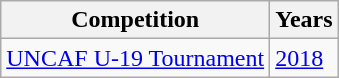<table class="wikitable">
<tr>
<th>Competition</th>
<th>Years</th>
</tr>
<tr>
<td><a href='#'>UNCAF U-19 Tournament</a></td>
<td><a href='#'>2018</a></td>
</tr>
</table>
